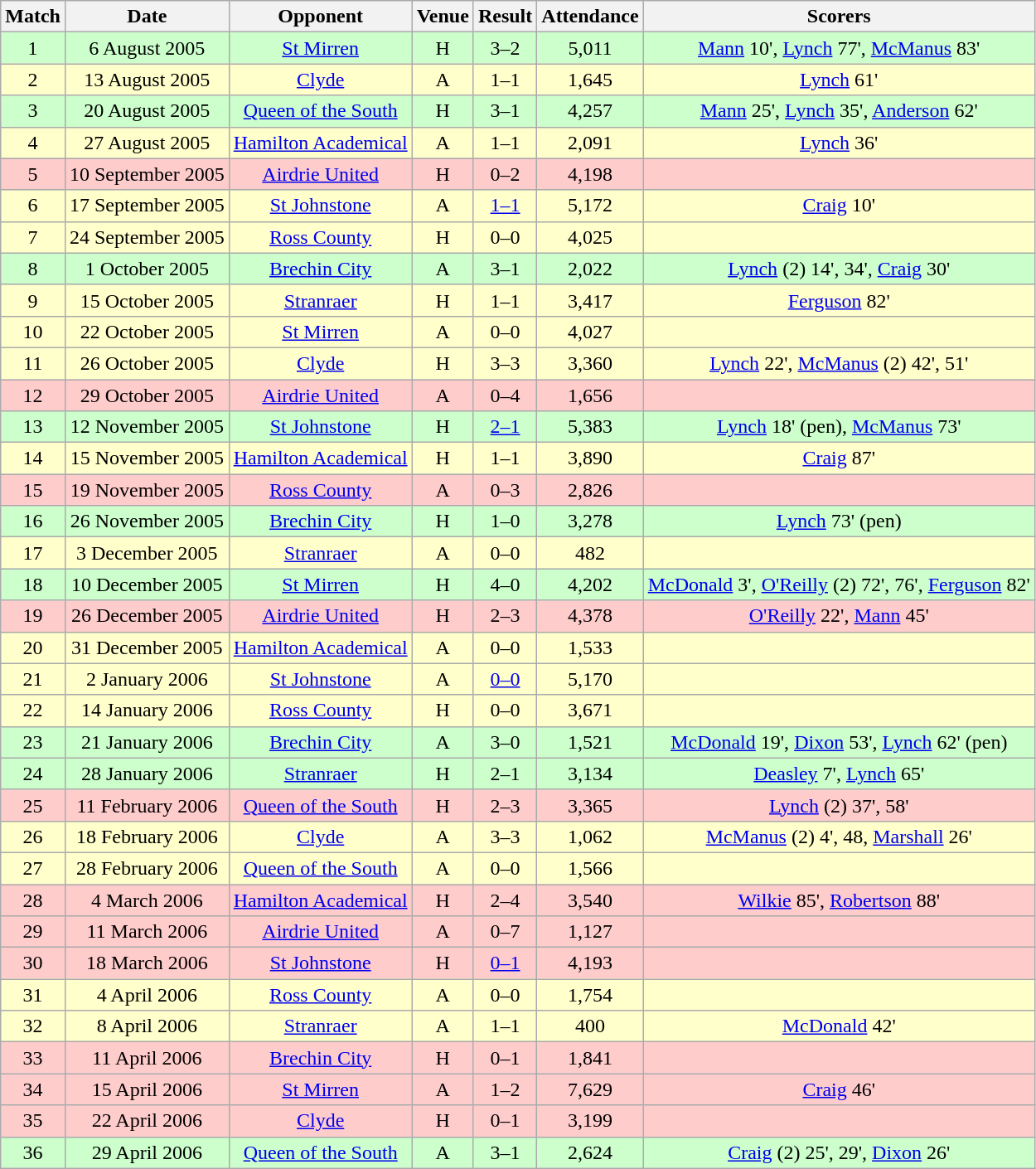<table class="wikitable" style="font-size:100%; text-align:center">
<tr>
<th>Match</th>
<th>Date</th>
<th>Opponent</th>
<th>Venue</th>
<th>Result</th>
<th>Attendance</th>
<th>Scorers</th>
</tr>
<tr style="background: #CCFFCC;">
<td>1</td>
<td>6 August 2005</td>
<td><a href='#'>St Mirren</a></td>
<td>H</td>
<td>3–2</td>
<td>5,011</td>
<td><a href='#'>Mann</a> 10', <a href='#'>Lynch</a> 77', <a href='#'>McManus</a> 83'</td>
</tr>
<tr style="background: #FFFFCC;">
<td>2</td>
<td>13 August 2005</td>
<td><a href='#'>Clyde</a></td>
<td>A</td>
<td>1–1</td>
<td>1,645</td>
<td><a href='#'>Lynch</a> 61'</td>
</tr>
<tr style="background: #CCFFCC;">
<td>3</td>
<td>20 August 2005</td>
<td><a href='#'>Queen of the South</a></td>
<td>H</td>
<td>3–1</td>
<td>4,257</td>
<td><a href='#'>Mann</a> 25',  <a href='#'>Lynch</a> 35', <a href='#'>Anderson</a> 62'</td>
</tr>
<tr style="background: #FFFFCC;">
<td>4</td>
<td>27 August 2005</td>
<td><a href='#'>Hamilton Academical</a></td>
<td>A</td>
<td>1–1</td>
<td>2,091</td>
<td><a href='#'>Lynch</a> 36'</td>
</tr>
<tr style="background: #FFCCCC;">
<td>5</td>
<td>10 September 2005</td>
<td><a href='#'>Airdrie United</a></td>
<td>H</td>
<td>0–2</td>
<td>4,198</td>
<td></td>
</tr>
<tr style="background: #FFFFCC;">
<td>6</td>
<td>17 September 2005</td>
<td><a href='#'>St Johnstone</a></td>
<td>A</td>
<td><a href='#'>1–1</a></td>
<td>5,172</td>
<td><a href='#'>Craig</a> 10'</td>
</tr>
<tr style="background: #FFFFCC;">
<td>7</td>
<td>24 September 2005</td>
<td><a href='#'>Ross County</a></td>
<td>H</td>
<td>0–0</td>
<td>4,025</td>
<td></td>
</tr>
<tr style="background: #CCFFCC;">
<td>8</td>
<td>1 October 2005</td>
<td><a href='#'>Brechin City</a></td>
<td>A</td>
<td>3–1</td>
<td>2,022</td>
<td><a href='#'>Lynch</a> (2) 14', 34', <a href='#'>Craig</a> 30'</td>
</tr>
<tr style="background: #FFFFCC;">
<td>9</td>
<td>15 October 2005</td>
<td><a href='#'>Stranraer</a></td>
<td>H</td>
<td>1–1</td>
<td>3,417</td>
<td><a href='#'>Ferguson</a> 82'</td>
</tr>
<tr style="background: #FFFFCC;">
<td>10</td>
<td>22 October 2005</td>
<td><a href='#'>St Mirren</a></td>
<td>A</td>
<td>0–0</td>
<td>4,027</td>
<td></td>
</tr>
<tr style="background: #FFFFCC;">
<td>11</td>
<td>26 October 2005</td>
<td><a href='#'>Clyde</a></td>
<td>H</td>
<td>3–3</td>
<td>3,360</td>
<td><a href='#'>Lynch</a> 22', <a href='#'>McManus</a> (2) 42', 51'</td>
</tr>
<tr style="background: #FFCCCC;">
<td>12</td>
<td>29 October 2005</td>
<td><a href='#'>Airdrie United</a></td>
<td>A</td>
<td>0–4</td>
<td>1,656</td>
<td></td>
</tr>
<tr style="background: #CCFFCC;">
<td>13</td>
<td>12 November 2005</td>
<td><a href='#'>St Johnstone</a></td>
<td>H</td>
<td><a href='#'>2–1</a></td>
<td>5,383</td>
<td><a href='#'>Lynch</a> 18' (pen), <a href='#'>McManus</a> 73'</td>
</tr>
<tr style="background: #FFFFCC;">
<td>14</td>
<td>15 November 2005</td>
<td><a href='#'>Hamilton Academical</a></td>
<td>H</td>
<td>1–1</td>
<td>3,890</td>
<td><a href='#'>Craig</a> 87'</td>
</tr>
<tr style="background: #FFCCCC;">
<td>15</td>
<td>19 November 2005</td>
<td><a href='#'>Ross County</a></td>
<td>A</td>
<td>0–3</td>
<td>2,826</td>
<td></td>
</tr>
<tr style="background: #CCFFCC;">
<td>16</td>
<td>26 November 2005</td>
<td><a href='#'>Brechin City</a></td>
<td>H</td>
<td>1–0</td>
<td>3,278</td>
<td><a href='#'>Lynch</a> 73' (pen)</td>
</tr>
<tr style="background: #FFFFCC;">
<td>17</td>
<td>3 December 2005</td>
<td><a href='#'>Stranraer</a></td>
<td>A</td>
<td>0–0</td>
<td>482</td>
<td></td>
</tr>
<tr style="background: #CCFFCC;">
<td>18</td>
<td>10 December 2005</td>
<td><a href='#'>St Mirren</a></td>
<td>H</td>
<td>4–0</td>
<td>4,202</td>
<td><a href='#'>McDonald</a> 3', <a href='#'>O'Reilly</a> (2) 72', 76', <a href='#'>Ferguson</a> 82'</td>
</tr>
<tr style="background: #FFCCCC;">
<td>19</td>
<td>26 December 2005</td>
<td><a href='#'>Airdrie United</a></td>
<td>H</td>
<td>2–3</td>
<td>4,378</td>
<td><a href='#'>O'Reilly</a> 22', <a href='#'>Mann</a> 45'</td>
</tr>
<tr style="background: #FFFFCC;">
<td>20</td>
<td>31 December 2005</td>
<td><a href='#'>Hamilton Academical</a></td>
<td>A</td>
<td>0–0</td>
<td>1,533</td>
<td></td>
</tr>
<tr style="background: #FFFFCC;">
<td>21</td>
<td>2 January 2006</td>
<td><a href='#'>St Johnstone</a></td>
<td>A</td>
<td><a href='#'>0–0</a></td>
<td>5,170</td>
<td></td>
</tr>
<tr style="background: #FFFFCC;">
<td>22</td>
<td>14 January 2006</td>
<td><a href='#'>Ross County</a></td>
<td>H</td>
<td>0–0</td>
<td>3,671</td>
<td></td>
</tr>
<tr style="background: #CCFFCC;">
<td>23</td>
<td>21 January 2006</td>
<td><a href='#'>Brechin City</a></td>
<td>A</td>
<td>3–0</td>
<td>1,521</td>
<td><a href='#'>McDonald</a> 19', <a href='#'>Dixon</a> 53', <a href='#'>Lynch</a> 62' (pen)</td>
</tr>
<tr style="background: #CCFFCC;">
<td>24</td>
<td>28 January 2006</td>
<td><a href='#'>Stranraer</a></td>
<td>H</td>
<td>2–1</td>
<td>3,134</td>
<td><a href='#'>Deasley</a> 7', <a href='#'>Lynch</a> 65'</td>
</tr>
<tr style="background: #FFCCCC;">
<td>25</td>
<td>11 February 2006</td>
<td><a href='#'>Queen of the South</a></td>
<td>H</td>
<td>2–3</td>
<td>3,365</td>
<td><a href='#'>Lynch</a> (2) 37', 58'</td>
</tr>
<tr style="background: #FFFFCC;">
<td>26</td>
<td>18 February 2006</td>
<td><a href='#'>Clyde</a></td>
<td>A</td>
<td>3–3</td>
<td>1,062</td>
<td><a href='#'>McManus</a> (2) 4', 48, <a href='#'>Marshall</a> 26'</td>
</tr>
<tr style="background: #FFFFCC;">
<td>27</td>
<td>28 February 2006</td>
<td><a href='#'>Queen of the South</a></td>
<td>A</td>
<td>0–0</td>
<td>1,566</td>
<td></td>
</tr>
<tr style="background: #FFCCCC;">
<td>28</td>
<td>4 March 2006</td>
<td><a href='#'>Hamilton Academical</a></td>
<td>H</td>
<td>2–4</td>
<td>3,540</td>
<td><a href='#'>Wilkie</a> 85', <a href='#'>Robertson</a> 88'</td>
</tr>
<tr style="background: #FFCCCC;">
<td>29</td>
<td>11 March 2006</td>
<td><a href='#'>Airdrie United</a></td>
<td>A</td>
<td>0–7</td>
<td>1,127</td>
<td></td>
</tr>
<tr style="background: #FFCCCC;">
<td>30</td>
<td>18 March 2006</td>
<td><a href='#'>St Johnstone</a></td>
<td>H</td>
<td><a href='#'>0–1</a></td>
<td>4,193</td>
<td></td>
</tr>
<tr style="background: #FFFFCC;">
<td>31</td>
<td>4 April 2006</td>
<td><a href='#'>Ross County</a></td>
<td>A</td>
<td>0–0</td>
<td>1,754</td>
<td></td>
</tr>
<tr style="background: #FFFFCC;">
<td>32</td>
<td>8 April 2006</td>
<td><a href='#'>Stranraer</a></td>
<td>A</td>
<td>1–1</td>
<td>400</td>
<td><a href='#'>McDonald</a> 42'</td>
</tr>
<tr style="background: #FFCCCC;">
<td>33</td>
<td>11 April 2006</td>
<td><a href='#'>Brechin City</a></td>
<td>H</td>
<td>0–1</td>
<td>1,841</td>
<td></td>
</tr>
<tr style="background: #FFCCCC;">
<td>34</td>
<td>15 April 2006</td>
<td><a href='#'>St Mirren</a></td>
<td>A</td>
<td>1–2</td>
<td>7,629</td>
<td><a href='#'>Craig</a> 46'</td>
</tr>
<tr style="background: #FFCCCC;">
<td>35</td>
<td>22 April 2006</td>
<td><a href='#'>Clyde</a></td>
<td>H</td>
<td>0–1</td>
<td>3,199</td>
<td></td>
</tr>
<tr style="background: #CCFFCC;">
<td>36</td>
<td>29 April 2006</td>
<td><a href='#'>Queen of the South</a></td>
<td>A</td>
<td>3–1</td>
<td>2,624</td>
<td><a href='#'>Craig</a> (2) 25', 29', <a href='#'>Dixon</a> 26'</td>
</tr>
</table>
